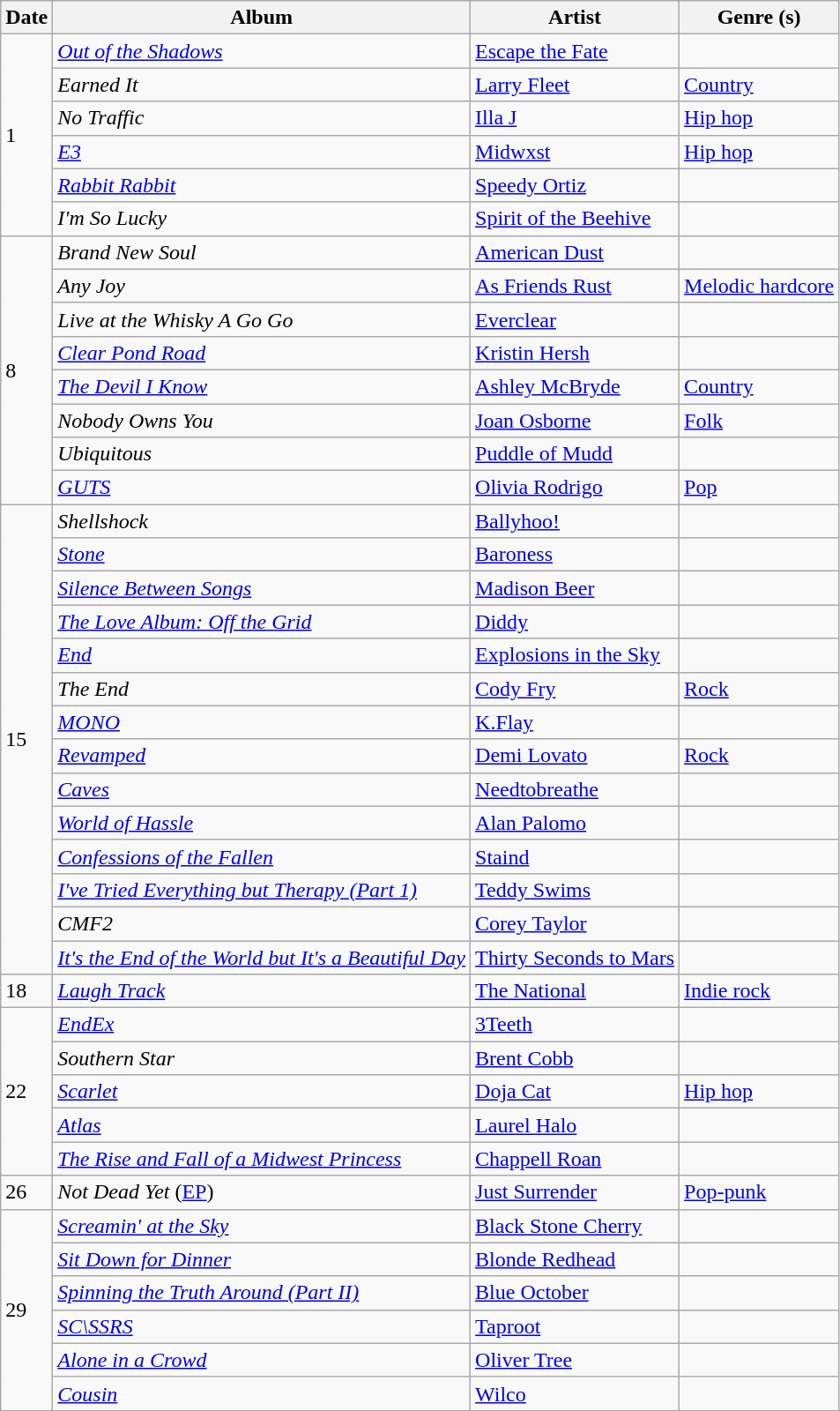<table class="wikitable">
<tr>
<th>Date</th>
<th>Album</th>
<th>Artist</th>
<th>Genre (s)</th>
</tr>
<tr>
<td rowspan="6">1</td>
<td><em><a href='#'>Out of the Shadows</a></em></td>
<td><a href='#'>Escape the Fate</a></td>
<td></td>
</tr>
<tr>
<td><em>Earned It</em></td>
<td><a href='#'>Larry Fleet</a></td>
<td><a href='#'>Country</a></td>
</tr>
<tr>
<td><em>No Traffic</em></td>
<td><a href='#'>Illa J</a></td>
<td><a href='#'>Hip hop</a></td>
</tr>
<tr>
<td><em><a href='#'>E3</a></em></td>
<td><a href='#'>Midwxst</a></td>
<td><a href='#'>Hip hop</a></td>
</tr>
<tr>
<td><em><a href='#'>Rabbit Rabbit</a></em></td>
<td><a href='#'>Speedy Ortiz</a></td>
<td></td>
</tr>
<tr>
<td><em>I'm So Lucky</em></td>
<td><a href='#'>Spirit of the Beehive</a></td>
<td></td>
</tr>
<tr>
<td rowspan="8">8</td>
<td><em>Brand New Soul</em></td>
<td><a href='#'>American Dust</a></td>
<td></td>
</tr>
<tr>
<td><em>Any Joy</em></td>
<td><a href='#'>As Friends Rust</a></td>
<td><a href='#'>Melodic hardcore</a></td>
</tr>
<tr>
<td><em>Live at the Whisky A Go Go</em></td>
<td><a href='#'>Everclear</a></td>
<td></td>
</tr>
<tr>
<td><em><a href='#'>Clear Pond Road</a></em></td>
<td><a href='#'>Kristin Hersh</a></td>
<td></td>
</tr>
<tr>
<td><em><a href='#'>The Devil I Know</a></em></td>
<td><a href='#'>Ashley McBryde</a></td>
<td><a href='#'>Country</a></td>
</tr>
<tr>
<td><em>Nobody Owns You</em></td>
<td><a href='#'>Joan Osborne</a></td>
<td><a href='#'>Folk</a></td>
</tr>
<tr>
<td><em>Ubiquitous</em></td>
<td><a href='#'>Puddle of Mudd</a></td>
<td></td>
</tr>
<tr>
<td><em><a href='#'>GUTS</a></em></td>
<td><a href='#'>Olivia Rodrigo</a></td>
<td><a href='#'>Pop</a></td>
</tr>
<tr>
<td rowspan="14">15</td>
<td><em>Shellshock</em></td>
<td><a href='#'>Ballyhoo!</a></td>
<td></td>
</tr>
<tr>
<td><em><a href='#'>Stone</a></em></td>
<td><a href='#'>Baroness</a></td>
<td></td>
</tr>
<tr>
<td><em><a href='#'>Silence Between Songs</a></em></td>
<td><a href='#'>Madison Beer</a></td>
<td></td>
</tr>
<tr>
<td><em><a href='#'>The Love Album: Off the Grid</a></em></td>
<td><a href='#'>Diddy</a></td>
<td></td>
</tr>
<tr>
<td><em><a href='#'>End</a></em></td>
<td><a href='#'>Explosions in the Sky</a></td>
<td></td>
</tr>
<tr>
<td><em>The End</em></td>
<td><a href='#'>Cody Fry</a></td>
<td><a href='#'>Rock</a></td>
</tr>
<tr>
<td><em><a href='#'>MONO</a></em></td>
<td><a href='#'>K.Flay</a></td>
<td></td>
</tr>
<tr>
<td><em><a href='#'>Revamped</a></em></td>
<td><a href='#'>Demi Lovato</a></td>
<td><a href='#'>Rock</a></td>
</tr>
<tr>
<td><em><a href='#'>Caves</a></em></td>
<td><a href='#'>Needtobreathe</a></td>
<td></td>
</tr>
<tr>
<td><em><a href='#'>World of Hassle</a></em></td>
<td><a href='#'>Alan Palomo</a></td>
<td></td>
</tr>
<tr>
<td><em><a href='#'>Confessions of the Fallen</a></em></td>
<td><a href='#'>Staind</a></td>
<td></td>
</tr>
<tr>
<td><em><a href='#'>I've Tried Everything but Therapy (Part 1)</a></em></td>
<td><a href='#'>Teddy Swims</a></td>
<td></td>
</tr>
<tr>
<td><em>CMF2</em></td>
<td><a href='#'>Corey Taylor</a></td>
<td></td>
</tr>
<tr>
<td><em><a href='#'>It's the End of the World but It's a Beautiful Day</a></em></td>
<td><a href='#'>Thirty Seconds to Mars</a></td>
<td></td>
</tr>
<tr>
<td>18</td>
<td><em><a href='#'>Laugh Track</a></em></td>
<td><a href='#'>The National</a></td>
<td><a href='#'>Indie rock</a></td>
</tr>
<tr>
<td rowspan="5">22</td>
<td><em><a href='#'>EndEx</a></em></td>
<td><a href='#'>3Teeth</a></td>
<td></td>
</tr>
<tr>
<td><em>Southern Star</em></td>
<td><a href='#'>Brent Cobb</a></td>
<td></td>
</tr>
<tr>
<td><em><a href='#'>Scarlet</a></em></td>
<td><a href='#'>Doja Cat</a></td>
<td><a href='#'>Hip hop</a></td>
</tr>
<tr>
<td><em><a href='#'>Atlas</a></em></td>
<td><a href='#'>Laurel Halo</a></td>
<td></td>
</tr>
<tr>
<td><em><a href='#'>The Rise and Fall of a Midwest Princess</a></em></td>
<td><a href='#'>Chappell Roan</a></td>
<td></td>
</tr>
<tr>
<td>26</td>
<td><em>Not Dead Yet</em> (<a href='#'>EP</a>)</td>
<td><a href='#'>Just Surrender</a></td>
<td><a href='#'>Pop-punk</a></td>
</tr>
<tr>
<td rowspan="6">29</td>
<td><em><a href='#'>Screamin' at the Sky</a></em></td>
<td><a href='#'>Black Stone Cherry</a></td>
<td></td>
</tr>
<tr>
<td><em><a href='#'>Sit Down for Dinner</a></em></td>
<td><a href='#'>Blonde Redhead</a></td>
<td></td>
</tr>
<tr>
<td><em><a href='#'>Spinning the Truth Around (Part II)</a></em></td>
<td><a href='#'>Blue October</a></td>
<td></td>
</tr>
<tr>
<td><em><a href='#'>SC\SSRS</a></em></td>
<td><a href='#'>Taproot</a></td>
<td></td>
</tr>
<tr>
<td><em><a href='#'>Alone in a Crowd</a></em></td>
<td><a href='#'>Oliver Tree</a></td>
<td></td>
</tr>
<tr>
<td><em><a href='#'>Cousin</a></em></td>
<td><a href='#'>Wilco</a></td>
<td></td>
</tr>
</table>
